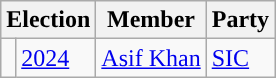<table class="wikitable">
<tr>
<th colspan="2">Election</th>
<th>Member</th>
<th>Party</th>
</tr>
<tr>
<td style="background-color: "></td>
<td><a href='#'>2024</a></td>
<td><a href='#'>Asif Khan</a></td>
<td><a href='#'>SIC</a></td>
</tr>
</table>
